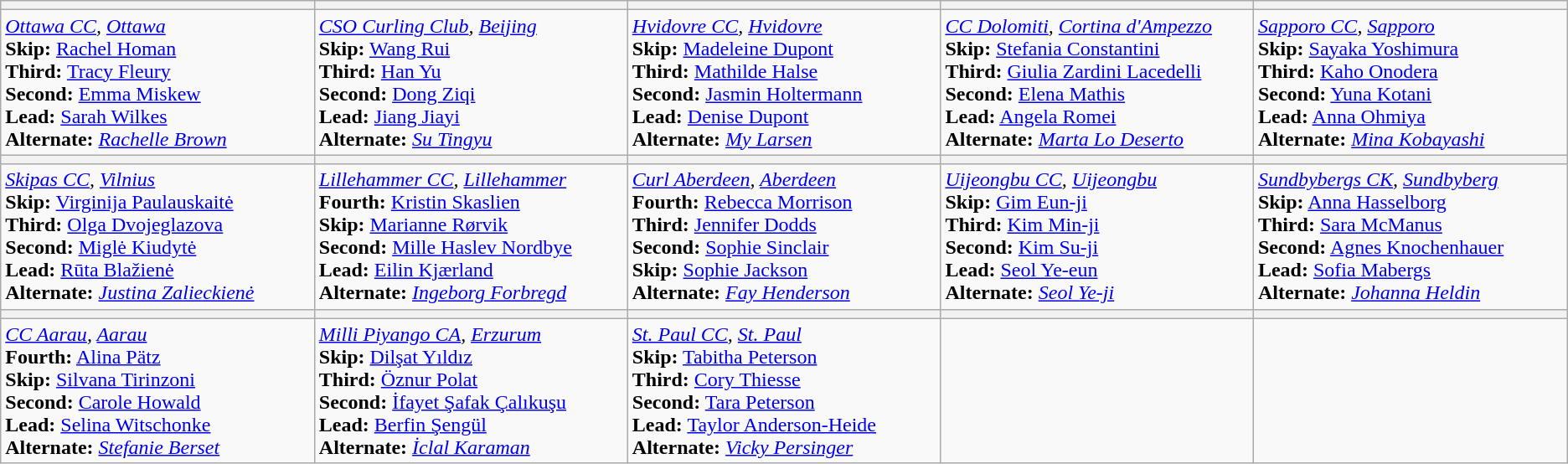<table class=wikitable>
<tr>
<th width=250></th>
<th width=250></th>
<th width=250></th>
<th width=250></th>
<th width=250></th>
</tr>
<tr>
<td><em><a href='#'>Ottawa CC</a>, <a href='#'>Ottawa</a></em><br><strong>Skip:</strong> <a href='#'>Rachel Homan</a><br>
<strong>Third:</strong> <a href='#'>Tracy Fleury</a><br>
<strong>Second:</strong> <a href='#'>Emma Miskew</a><br>
<strong>Lead:</strong> <a href='#'>Sarah Wilkes</a><br>
<strong>Alternate:</strong> <em><a href='#'>Rachelle Brown</a></em></td>
<td><em><a href='#'>CSO Curling Club</a>, <a href='#'>Beijing</a></em><br><strong>Skip:</strong> <a href='#'>Wang Rui</a><br>
<strong>Third:</strong> <a href='#'>Han Yu</a><br>
<strong>Second:</strong> <a href='#'>Dong Ziqi</a><br>
<strong>Lead:</strong> <a href='#'>Jiang Jiayi</a><br>
<strong>Alternate:</strong> <em><a href='#'>Su Tingyu</a></em> </td>
<td><em><a href='#'>Hvidovre CC</a>, <a href='#'>Hvidovre</a></em><br><strong>Skip:</strong> <a href='#'>Madeleine Dupont</a><br>
<strong>Third:</strong> <a href='#'>Mathilde Halse</a><br>
<strong>Second:</strong> <a href='#'>Jasmin Holtermann</a><br>
<strong>Lead:</strong> <a href='#'>Denise Dupont</a><br>
<strong>Alternate:</strong> <em><a href='#'>My Larsen</a></em></td>
<td><em><a href='#'>CC Dolomiti</a>, <a href='#'>Cortina d'Ampezzo</a></em><br><strong>Skip:</strong> <a href='#'>Stefania Constantini</a><br>
<strong>Third:</strong> <a href='#'>Giulia Zardini Lacedelli</a><br>
<strong>Second:</strong> <a href='#'>Elena Mathis</a><br>
<strong>Lead:</strong> <a href='#'>Angela Romei</a><br>
<strong>Alternate:</strong> <em><a href='#'>Marta Lo Deserto</a></em></td>
<td><em><a href='#'>Sapporo CC</a>, <a href='#'>Sapporo</a></em><br><strong>Skip:</strong> <a href='#'>Sayaka Yoshimura</a><br>
<strong>Third:</strong> <a href='#'>Kaho Onodera</a><br>
<strong>Second:</strong> <a href='#'>Yuna Kotani</a><br>
<strong>Lead:</strong> <a href='#'>Anna Ohmiya</a><br>
<strong>Alternate:</strong> <em><a href='#'>Mina Kobayashi</a></em></td>
</tr>
<tr>
<th width=250></th>
<th width=250></th>
<th width=250></th>
<th width=250></th>
<th width=250></th>
</tr>
<tr>
<td><em><a href='#'>Skipas CC</a>, <a href='#'>Vilnius</a></em><br><strong>Skip:</strong> <a href='#'>Virginija Paulauskaitė</a><br>
<strong>Third:</strong> <a href='#'>Olga Dvojeglazova</a><br>
<strong>Second:</strong> <a href='#'>Miglė Kiudytė</a><br>
<strong>Lead:</strong> <a href='#'>Rūta Blažienė</a><br>
<strong>Alternate:</strong> <em><a href='#'>Justina Zalieckienė</a></em></td>
<td><em><a href='#'>Lillehammer CC</a>, <a href='#'>Lillehammer</a></em><br><strong>Fourth:</strong> <a href='#'>Kristin Skaslien</a><br>
<strong>Skip:</strong> <a href='#'>Marianne Rørvik</a><br>
<strong>Second:</strong> <a href='#'>Mille Haslev Nordbye</a><br>
<strong>Lead:</strong> <a href='#'>Eilin Kjærland</a><br>
<strong>Alternate:</strong> <em><a href='#'>Ingeborg Forbregd</a></em></td>
<td><em><a href='#'>Curl Aberdeen</a>, <a href='#'>Aberdeen</a></em><br><strong>Fourth:</strong> <a href='#'>Rebecca Morrison</a><br>
<strong>Third:</strong> <a href='#'>Jennifer Dodds</a><br>
<strong>Second:</strong> <a href='#'>Sophie Sinclair</a><br>
<strong>Skip:</strong> <a href='#'>Sophie Jackson</a><br>
<strong>Alternate:</strong> <em><a href='#'>Fay Henderson</a></em></td>
<td><em><a href='#'>Uijeongbu CC</a>, <a href='#'>Uijeongbu</a></em><br><strong>Skip:</strong> <a href='#'>Gim Eun-ji</a><br>
<strong>Third:</strong> <a href='#'>Kim Min-ji</a><br>
<strong>Second:</strong> <a href='#'>Kim Su-ji</a><br>
<strong>Lead:</strong> <a href='#'>Seol Ye-eun</a><br>
<strong>Alternate:</strong> <em><a href='#'>Seol Ye-ji</a></em></td>
<td><em><a href='#'>Sundbybergs CK</a>, <a href='#'>Sundbyberg</a></em><br><strong>Skip:</strong> <a href='#'>Anna Hasselborg</a><br>
<strong>Third:</strong> <a href='#'>Sara McManus</a><br>
<strong>Second:</strong> <a href='#'>Agnes Knochenhauer</a><br>
<strong>Lead:</strong> <a href='#'>Sofia Mabergs</a><br>
<strong>Alternate:</strong> <em><a href='#'>Johanna Heldin</a></em></td>
</tr>
<tr>
<th width=250></th>
<th width=250></th>
<th width=250></th>
<th width=250></th>
<th width=250></th>
</tr>
<tr>
<td><em><a href='#'>CC Aarau</a>, <a href='#'>Aarau</a></em><br><strong>Fourth:</strong> <a href='#'>Alina Pätz</a><br>
<strong>Skip:</strong> <a href='#'>Silvana Tirinzoni</a><br>
<strong>Second:</strong> <a href='#'>Carole Howald</a><br>
<strong>Lead:</strong> <a href='#'>Selina Witschonke</a><br>
<strong>Alternate:</strong> <em><a href='#'>Stefanie Berset</a></em></td>
<td><em><a href='#'>Milli Piyango CA</a>, <a href='#'>Erzurum</a></em><br><strong>Skip:</strong> <a href='#'>Dilşat Yıldız</a><br>
<strong>Third:</strong> <a href='#'>Öznur Polat</a><br>
<strong>Second:</strong> <a href='#'>İfayet Şafak Çalıkuşu</a><br>
<strong>Lead:</strong> <a href='#'>Berfin Şengül</a><br>
<strong>Alternate:</strong> <em><a href='#'>İclal Karaman</a></em></td>
<td><em><a href='#'>St. Paul CC</a>, <a href='#'>St. Paul</a></em><br><strong>Skip:</strong> <a href='#'>Tabitha Peterson</a><br>
<strong>Third:</strong> <a href='#'>Cory Thiesse</a><br>
<strong>Second:</strong> <a href='#'>Tara Peterson</a><br>
<strong>Lead:</strong> <a href='#'>Taylor Anderson-Heide</a><br>
<strong>Alternate:</strong> <em><a href='#'>Vicky Persinger</a></em></td>
<td></td>
<td></td>
</tr>
</table>
